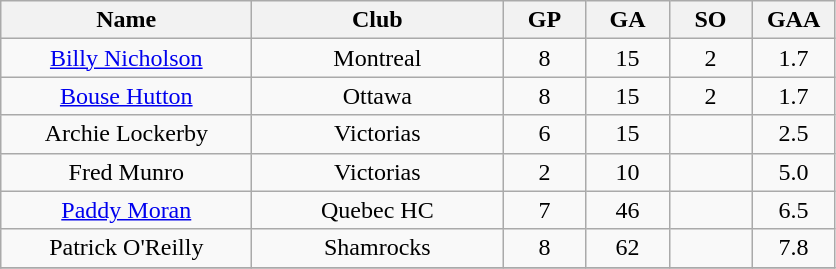<table class="wikitable" style="text-align:center;">
<tr>
<th style="width:10em">Name</th>
<th style="width:10em">Club</th>
<th style="width:3em">GP</th>
<th style="width:3em">GA</th>
<th style="width:3em">SO</th>
<th style="width:3em">GAA</th>
</tr>
<tr>
<td><a href='#'>Billy Nicholson</a></td>
<td>Montreal</td>
<td>8</td>
<td>15</td>
<td>2</td>
<td>1.7</td>
</tr>
<tr>
<td><a href='#'>Bouse Hutton</a></td>
<td>Ottawa</td>
<td>8</td>
<td>15</td>
<td>2</td>
<td>1.7</td>
</tr>
<tr>
<td>Archie Lockerby</td>
<td>Victorias</td>
<td>6</td>
<td>15</td>
<td></td>
<td>2.5</td>
</tr>
<tr>
<td>Fred Munro</td>
<td>Victorias</td>
<td>2</td>
<td>10</td>
<td></td>
<td>5.0</td>
</tr>
<tr>
<td><a href='#'>Paddy Moran</a></td>
<td>Quebec HC</td>
<td>7</td>
<td>46</td>
<td></td>
<td>6.5</td>
</tr>
<tr>
<td>Patrick O'Reilly</td>
<td>Shamrocks</td>
<td>8</td>
<td>62</td>
<td></td>
<td>7.8</td>
</tr>
<tr>
</tr>
</table>
